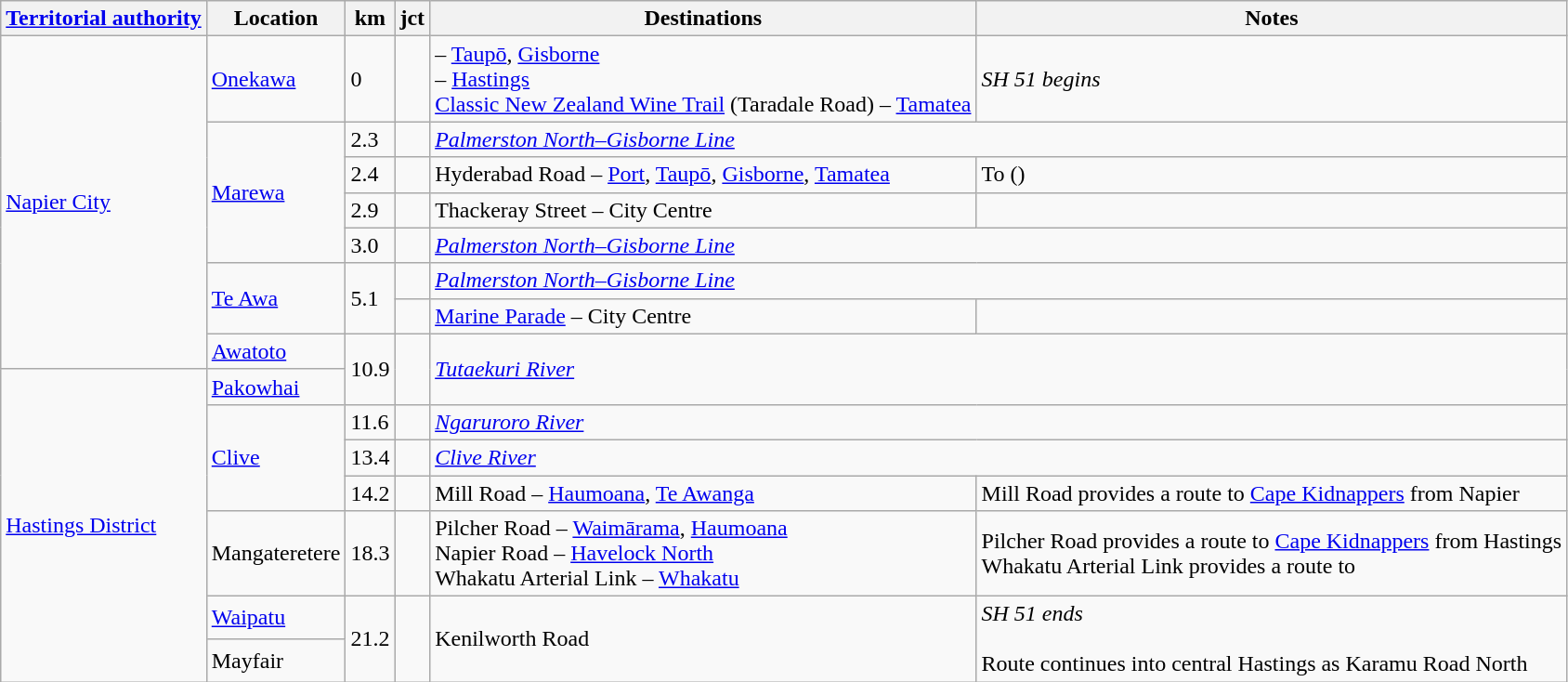<table class="wikitable">
<tr>
<th><a href='#'>Territorial authority</a></th>
<th>Location</th>
<th>km</th>
<th>jct</th>
<th>Destinations</th>
<th>Notes</th>
</tr>
<tr>
<td rowspan=8><a href='#'>Napier City</a></td>
<td><a href='#'>Onekawa</a></td>
<td>0</td>
<td></td>
<td> – <a href='#'>Taupō</a>, <a href='#'>Gisborne</a><br> – <a href='#'>Hastings</a><br> <a href='#'>Classic New Zealand Wine Trail</a> (Taradale Road) – <a href='#'>Tamatea</a></td>
<td><em>SH 51 begins</em><br></td>
</tr>
<tr>
<td rowspan=4><a href='#'>Marewa</a></td>
<td>2.3</td>
<td></td>
<td colspan=2><em><a href='#'>Palmerston North–Gisborne Line</a></em></td>
</tr>
<tr>
<td>2.4</td>
<td></td>
<td> Hyderabad Road – <a href='#'>Port</a>, <a href='#'>Taupō</a>, <a href='#'>Gisborne</a>, <a href='#'>Tamatea</a></td>
<td>To ()</td>
</tr>
<tr>
<td>2.9</td>
<td><br></td>
<td>Thackeray Street – City Centre</td>
<td></td>
</tr>
<tr>
<td>3.0</td>
<td></td>
<td colspan=2><em><a href='#'>Palmerston North–Gisborne Line</a></em></td>
</tr>
<tr>
<td rowspan=2><a href='#'>Te Awa</a></td>
<td rowspan=2>5.1</td>
<td></td>
<td colspan=2><em><a href='#'>Palmerston North–Gisborne Line</a></em></td>
</tr>
<tr>
<td><br></td>
<td><a href='#'>Marine Parade</a> – City Centre</td>
<td></td>
</tr>
<tr>
<td><a href='#'>Awatoto</a></td>
<td rowspan=2>10.9</td>
<td rowspan=2></td>
<td rowspan=2 colspan=2><em><a href='#'>Tutaekuri River</a></em></td>
</tr>
<tr>
<td rowspan=7><a href='#'>Hastings District</a></td>
<td><a href='#'>Pakowhai</a></td>
</tr>
<tr>
<td rowspan=3><a href='#'>Clive</a></td>
<td>11.6</td>
<td></td>
<td colspan=2><em><a href='#'>Ngaruroro River</a></em></td>
</tr>
<tr>
<td>13.4</td>
<td></td>
<td colspan=2><em><a href='#'>Clive River</a></em></td>
</tr>
<tr>
<td>14.2</td>
<td></td>
<td>Mill Road – <a href='#'>Haumoana</a>, <a href='#'>Te Awanga</a></td>
<td>Mill Road provides a route to <a href='#'>Cape Kidnappers</a> from Napier</td>
</tr>
<tr>
<td>Mangateretere</td>
<td>18.3</td>
<td></td>
<td>Pilcher Road – <a href='#'>Waimārama</a>, <a href='#'>Haumoana</a><br>Napier Road – <a href='#'>Havelock North</a><br>Whakatu Arterial Link – <a href='#'>Whakatu</a></td>
<td>Pilcher Road provides a route to <a href='#'>Cape Kidnappers</a> from Hastings<br>Whakatu Arterial Link provides a route to </td>
</tr>
<tr>
<td><a href='#'>Waipatu</a></td>
<td rowspan=2>21.2</td>
<td rowspan=2></td>
<td rowspan=2>Kenilworth Road</td>
<td rowspan=2><em>SH 51 ends</em><br><br>Route continues into central Hastings as Karamu Road North</td>
</tr>
<tr>
<td>Mayfair</td>
</tr>
</table>
